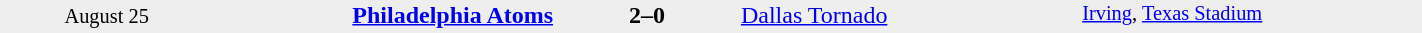<table style="width: 75%; background: #eeeeee;" cellspacing="0">
<tr>
<td style=font-size:85% align=center rowspan=3 width=15%>August 25</td>
<td width=24% align=right><strong><a href='#'>Philadelphia Atoms</a></strong></td>
<td align=center width=13%><strong>2–0</strong></td>
<td width=24%><a href='#'>Dallas Tornado</a></td>
<td style=font-size:85% rowspan=3 valign=top><a href='#'>Irving</a>, <a href='#'>Texas Stadium</a></td>
</tr>
<tr style=font-size:85%>
<td align=right valign=top></td>
<td valign=top></td>
<td align=left valign=top></td>
</tr>
</table>
